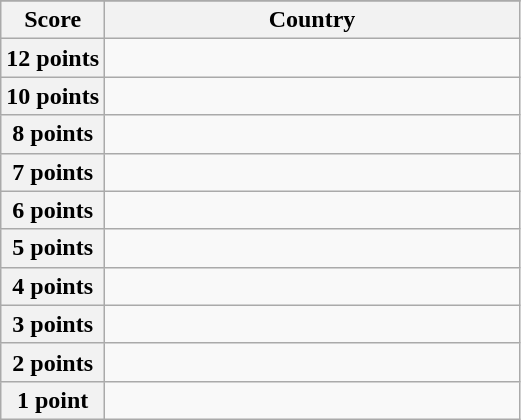<table class="wikitable">
<tr>
</tr>
<tr>
<th scope="col" width="20%">Score</th>
<th scope="col">Country</th>
</tr>
<tr>
<th scope="row">12 points</th>
<td></td>
</tr>
<tr>
<th scope="row">10 points</th>
<td></td>
</tr>
<tr>
<th scope="row">8 points</th>
<td></td>
</tr>
<tr>
<th scope="row">7 points</th>
<td></td>
</tr>
<tr>
<th scope="row">6 points</th>
<td></td>
</tr>
<tr>
<th scope="row">5 points</th>
<td></td>
</tr>
<tr>
<th scope="row">4 points</th>
<td></td>
</tr>
<tr>
<th scope="row">3 points</th>
<td></td>
</tr>
<tr>
<th scope="row">2 points</th>
<td></td>
</tr>
<tr>
<th scope="row">1 point</th>
<td></td>
</tr>
</table>
